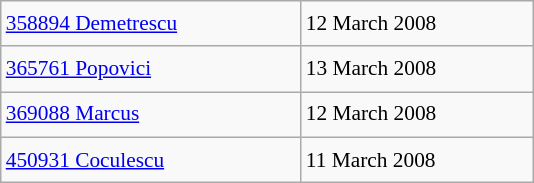<table class="wikitable" style="font-size: 89%; float: left; width: 25em; margin-right: 1em; line-height: 1.65em !important; height: 102px;">
<tr>
<td><a href='#'>358894 Demetrescu</a></td>
<td>12 March 2008</td>
</tr>
<tr>
<td><a href='#'>365761 Popovici</a></td>
<td>13 March 2008</td>
</tr>
<tr>
<td><a href='#'>369088 Marcus</a></td>
<td>12 March 2008</td>
</tr>
<tr>
<td><a href='#'>450931 Coculescu</a></td>
<td>11 March 2008</td>
</tr>
</table>
